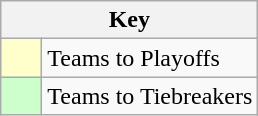<table class="wikitable" style="text-align: center;">
<tr>
<th colspan=2>Key</th>
</tr>
<tr>
<td style="background:#ffffcc; width:20px;"></td>
<td align=left>Teams to Playoffs</td>
</tr>
<tr>
<td style="background:#ccffcc; width:20px;"></td>
<td align=left>Teams to Tiebreakers</td>
</tr>
</table>
